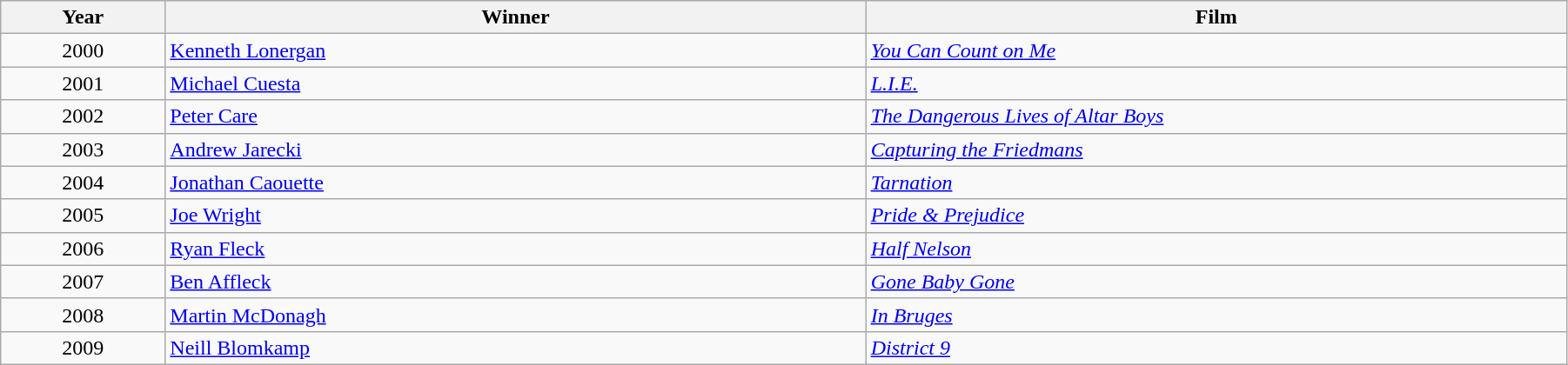<table class="wikitable" width="95%" cellpadding="5">
<tr>
<th width="100"><strong>Year</strong></th>
<th width="450"><strong>Winner</strong></th>
<th width="450"><strong>Film</strong></th>
</tr>
<tr>
<td style="text-align:center;">2000</td>
<td><a href='#'>Kenneth Lonergan</a></td>
<td><em><a href='#'>You Can Count on Me</a></em></td>
</tr>
<tr>
<td style="text-align:center;">2001</td>
<td><a href='#'>Michael Cuesta</a></td>
<td><em><a href='#'>L.I.E.</a></em></td>
</tr>
<tr>
<td style="text-align:center;">2002</td>
<td><a href='#'>Peter Care</a></td>
<td><em><a href='#'>The Dangerous Lives of Altar Boys</a></em></td>
</tr>
<tr>
<td style="text-align:center;">2003</td>
<td><a href='#'>Andrew Jarecki</a></td>
<td><em><a href='#'>Capturing the Friedmans</a></em></td>
</tr>
<tr>
<td style="text-align:center;">2004</td>
<td><a href='#'>Jonathan Caouette</a></td>
<td><em><a href='#'>Tarnation</a></em></td>
</tr>
<tr>
<td style="text-align:center;">2005</td>
<td><a href='#'>Joe Wright</a></td>
<td><em><a href='#'>Pride & Prejudice</a></em></td>
</tr>
<tr>
<td style="text-align:center;">2006</td>
<td><a href='#'>Ryan Fleck</a></td>
<td><em><a href='#'>Half Nelson</a></em></td>
</tr>
<tr>
<td style="text-align:center;">2007</td>
<td><a href='#'>Ben Affleck</a></td>
<td><em><a href='#'>Gone Baby Gone</a></em></td>
</tr>
<tr>
<td style="text-align:center;">2008</td>
<td><a href='#'>Martin McDonagh</a></td>
<td><em><a href='#'>In Bruges</a></em></td>
</tr>
<tr>
<td style="text-align:center;">2009</td>
<td><a href='#'>Neill Blomkamp</a></td>
<td><em><a href='#'>District 9</a></em></td>
</tr>
</table>
